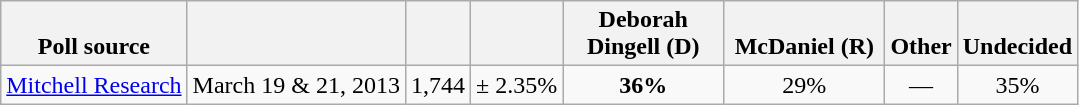<table class="wikitable" style="text-align:center">
<tr valign= bottom>
<th>Poll source</th>
<th></th>
<th></th>
<th></th>
<th style="width:100px;">Deborah<br>Dingell (D)</th>
<th style="width:100px;"><br>McDaniel (R)</th>
<th>Other</th>
<th>Undecided</th>
</tr>
<tr>
<td align=left><a href='#'>Mitchell Research</a></td>
<td>March 19 & 21, 2013</td>
<td>1,744</td>
<td>± 2.35%</td>
<td><strong>36%</strong></td>
<td>29%</td>
<td>—</td>
<td>35%</td>
</tr>
</table>
